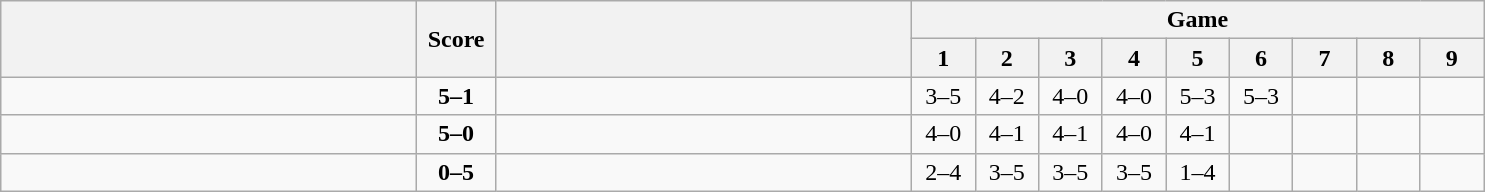<table class="wikitable" style="text-align: center;">
<tr>
<th rowspan=2 align="right" width="270"></th>
<th rowspan=2 width="45">Score</th>
<th rowspan=2 align="left" width="270"></th>
<th colspan=9>Game</th>
</tr>
<tr>
<th width="35">1</th>
<th width="35">2</th>
<th width="35">3</th>
<th width="35">4</th>
<th width="35">5</th>
<th width="35">6</th>
<th width="35">7</th>
<th width="35">8</th>
<th width="35">9</th>
</tr>
<tr>
<td align=left><strong><br></strong></td>
<td align=center><strong>5–1</strong></td>
<td align=left><br></td>
<td>3–5</td>
<td>4–2</td>
<td>4–0</td>
<td>4–0</td>
<td>5–3</td>
<td>5–3</td>
<td></td>
<td></td>
<td></td>
</tr>
<tr>
<td align=left><strong><br></strong></td>
<td align=center><strong>5–0</strong></td>
<td align=left><br></td>
<td>4–0</td>
<td>4–1</td>
<td>4–1</td>
<td>4–0</td>
<td>4–1</td>
<td></td>
<td></td>
<td></td>
<td></td>
</tr>
<tr>
<td align=left><br></td>
<td align=center><strong>0–5</strong></td>
<td align=left><strong><br></strong></td>
<td>2–4</td>
<td>3–5</td>
<td>3–5</td>
<td>3–5</td>
<td>1–4</td>
<td></td>
<td></td>
<td></td>
<td></td>
</tr>
</table>
